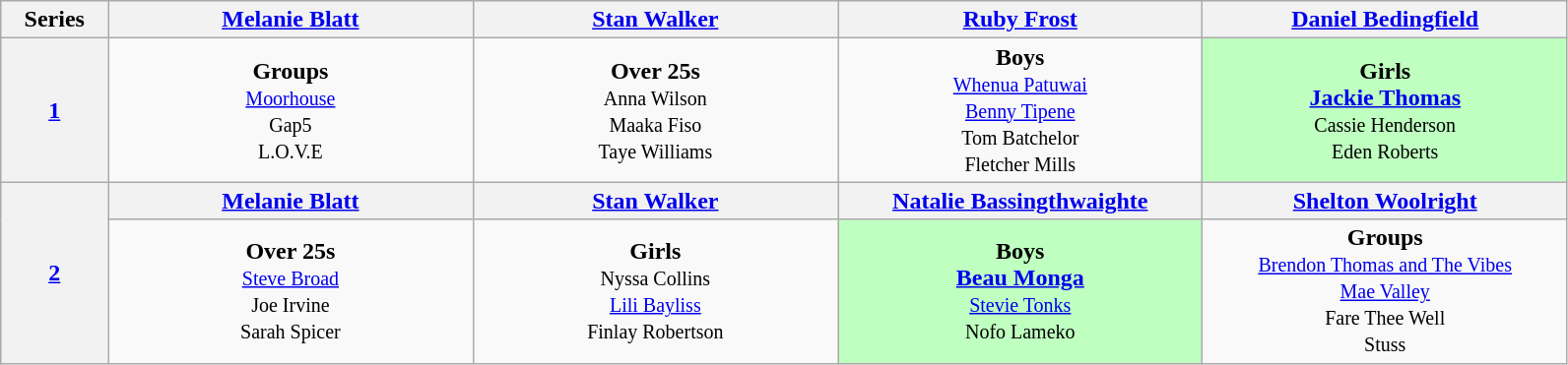<table class="wikitable" style="text-align:center">
<tr>
<th style="width:5%;"  scope="col">Series</th>
<th style="width:17%;" scope="col"><a href='#'>Melanie Blatt</a></th>
<th style="width:17%;" scope="col"><a href='#'>Stan Walker</a></th>
<th style="width:17%;" scope="col"><a href='#'>Ruby Frost</a></th>
<th style="width:17%;" scope="col"><a href='#'>Daniel Bedingfield</a></th>
</tr>
<tr>
<th scope="row"><a href='#'>1</a></th>
<td><strong>Groups</strong><br><small><a href='#'>Moorhouse</a><br>Gap5<br>L.O.V.E</small></td>
<td><strong>Over 25s</strong><br><small>Anna Wilson<br>Maaka Fiso<br>Taye Williams</small></td>
<td><strong>Boys</strong><small><br><a href='#'>Whenua Patuwai</a><br><a href='#'>Benny Tipene</a><br>Tom Batchelor<br>Fletcher Mills</small></td>
<td style="background:#BFFFC0;"><strong>Girls</strong><br><strong><a href='#'>Jackie Thomas</a></strong><br><small>Cassie Henderson<br>Eden Roberts</small></td>
</tr>
<tr>
<th rowspan="2" scope="row"><a href='#'>2</a></th>
<th scope="col"><a href='#'>Melanie Blatt</a></th>
<th scope="col"><a href='#'>Stan Walker</a></th>
<th scope="col"><a href='#'>Natalie Bassingthwaighte</a></th>
<th scope="col"><a href='#'>Shelton Woolright</a></th>
</tr>
<tr>
<td><strong>Over 25s</strong><br><small><a href='#'>Steve Broad</a><br>Joe Irvine<br>Sarah Spicer</small></td>
<td><strong>Girls</strong><br><small>Nyssa Collins<br><a href='#'>Lili Bayliss</a><br>Finlay Robertson</small></td>
<td style="background:#BFFFC0;"><strong>Boys</strong><br><strong><a href='#'>Beau Monga</a></strong><br><small><a href='#'>Stevie Tonks</a><br>Nofo Lameko</small></td>
<td><strong>Groups</strong><br><small><a href='#'>Brendon Thomas and The Vibes</a><br><a href='#'>Mae Valley</a><br>Fare Thee Well<br>Stuss</small></td>
</tr>
</table>
